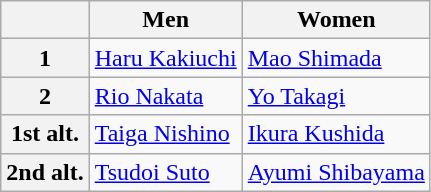<table class="wikitable">
<tr>
<th></th>
<th>Men</th>
<th>Women</th>
</tr>
<tr>
<th>1</th>
<td><a href='#'>Haru Kakiuchi</a></td>
<td><a href='#'>Mao Shimada</a></td>
</tr>
<tr>
<th>2</th>
<td><a href='#'>Rio Nakata</a></td>
<td><a href='#'>Yo Takagi</a></td>
</tr>
<tr>
<th>1st alt.</th>
<td><a href='#'>Taiga Nishino</a></td>
<td><a href='#'>Ikura Kushida</a></td>
</tr>
<tr>
<th>2nd alt.</th>
<td><a href='#'>Tsudoi Suto</a></td>
<td><a href='#'>Ayumi Shibayama</a></td>
</tr>
</table>
